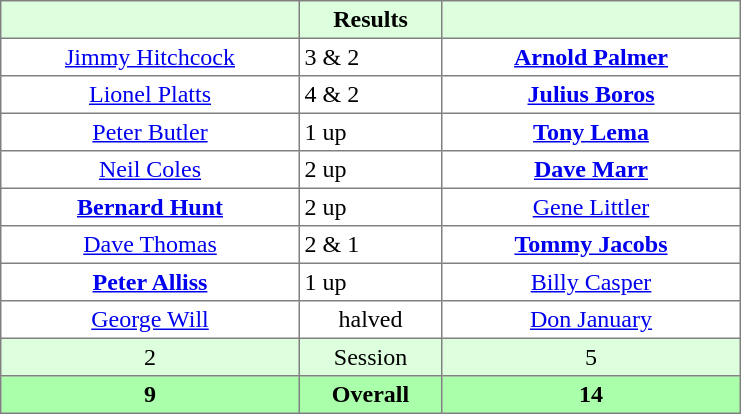<table border="1" cellpadding="3" style="border-collapse: collapse; text-align:center;">
<tr style="background:#dfd;">
<th style="width:12em;"></th>
<th style="width:5.5em;">Results</th>
<th style="width:12em;"></th>
</tr>
<tr>
<td><a href='#'>Jimmy Hitchcock</a></td>
<td align=left> 3 & 2</td>
<td><strong><a href='#'>Arnold Palmer</a></strong></td>
</tr>
<tr>
<td><a href='#'>Lionel Platts</a></td>
<td align=left> 4 & 2</td>
<td><strong><a href='#'>Julius Boros</a></strong></td>
</tr>
<tr>
<td><a href='#'>Peter Butler</a></td>
<td align=left> 1 up</td>
<td><strong><a href='#'>Tony Lema</a></strong></td>
</tr>
<tr>
<td><a href='#'>Neil Coles</a></td>
<td align=left> 2 up</td>
<td><strong><a href='#'>Dave Marr</a></strong></td>
</tr>
<tr>
<td><strong><a href='#'>Bernard Hunt</a></strong></td>
<td align=left> 2 up</td>
<td><a href='#'>Gene Littler</a></td>
</tr>
<tr>
<td><a href='#'>Dave Thomas</a></td>
<td align=left> 2 & 1</td>
<td><strong><a href='#'>Tommy Jacobs</a></strong></td>
</tr>
<tr>
<td><strong><a href='#'>Peter Alliss</a></strong></td>
<td align=left> 1 up</td>
<td><a href='#'>Billy Casper</a></td>
</tr>
<tr>
<td><a href='#'>George Will</a></td>
<td>halved</td>
<td><a href='#'>Don January</a></td>
</tr>
<tr style="background:#dfd;">
<td>2</td>
<td>Session</td>
<td>5</td>
</tr>
<tr style="background:#afa;">
<th>9</th>
<th>Overall</th>
<th>14</th>
</tr>
</table>
